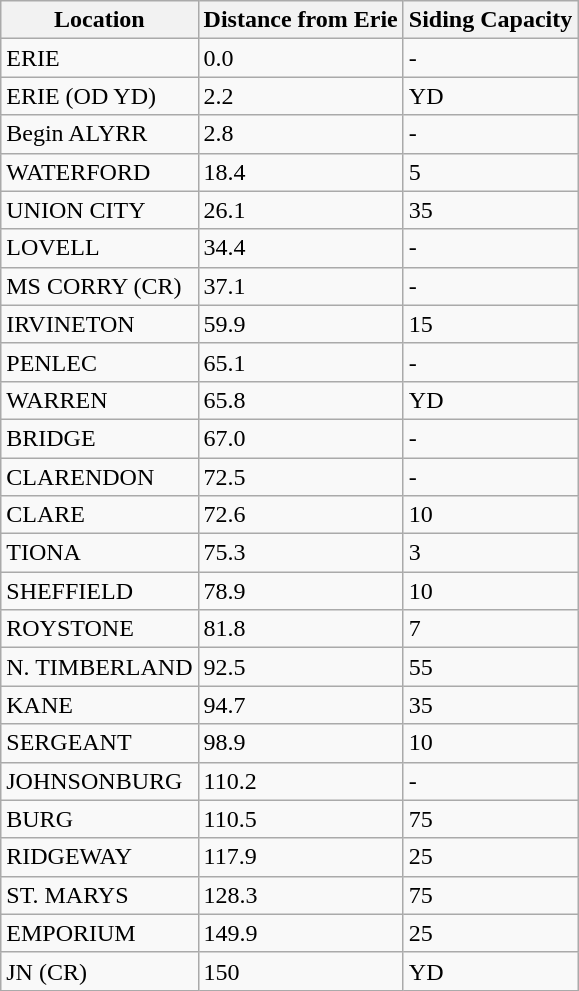<table class="wikitable" border="1">
<tr>
<th>Location</th>
<th>Distance from Erie</th>
<th>Siding Capacity</th>
</tr>
<tr>
<td>ERIE</td>
<td>0.0</td>
<td>-</td>
</tr>
<tr>
<td>ERIE (OD YD)</td>
<td>2.2</td>
<td>YD</td>
</tr>
<tr>
<td>Begin ALYRR</td>
<td>2.8</td>
<td>-</td>
</tr>
<tr>
<td>WATERFORD</td>
<td>18.4</td>
<td>5</td>
</tr>
<tr>
<td>UNION CITY</td>
<td>26.1</td>
<td>35</td>
</tr>
<tr>
<td>LOVELL</td>
<td>34.4</td>
<td>-</td>
</tr>
<tr>
<td>MS CORRY (CR)</td>
<td>37.1</td>
<td>-</td>
</tr>
<tr>
<td>IRVINETON</td>
<td>59.9</td>
<td>15</td>
</tr>
<tr>
<td>PENLEC</td>
<td>65.1</td>
<td>-</td>
</tr>
<tr>
<td>WARREN</td>
<td>65.8</td>
<td>YD</td>
</tr>
<tr>
<td>BRIDGE</td>
<td>67.0</td>
<td>-</td>
</tr>
<tr>
<td>CLARENDON</td>
<td>72.5</td>
<td>-</td>
</tr>
<tr>
<td>CLARE</td>
<td>72.6</td>
<td>10</td>
</tr>
<tr>
<td>TIONA</td>
<td>75.3</td>
<td>3</td>
</tr>
<tr>
<td>SHEFFIELD</td>
<td>78.9</td>
<td>10</td>
</tr>
<tr>
<td>ROYSTONE</td>
<td>81.8</td>
<td>7</td>
</tr>
<tr>
<td>N. TIMBERLAND</td>
<td>92.5</td>
<td>55</td>
</tr>
<tr>
<td>KANE</td>
<td>94.7</td>
<td>35</td>
</tr>
<tr>
<td>SERGEANT</td>
<td>98.9</td>
<td>10</td>
</tr>
<tr>
<td>JOHNSONBURG</td>
<td>110.2</td>
<td>-</td>
</tr>
<tr>
<td>BURG</td>
<td>110.5</td>
<td>75</td>
</tr>
<tr>
<td>RIDGEWAY</td>
<td>117.9</td>
<td>25</td>
</tr>
<tr>
<td>ST. MARYS</td>
<td>128.3</td>
<td>75</td>
</tr>
<tr>
<td>EMPORIUM</td>
<td>149.9</td>
<td>25</td>
</tr>
<tr>
<td>JN (CR)</td>
<td>150</td>
<td>YD</td>
</tr>
</table>
